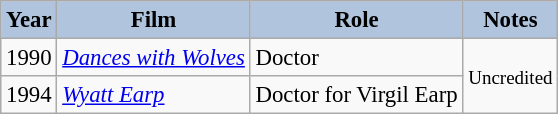<table class="wikitable" style="font-size:95%;">
<tr>
<th style="background:#B0C4DE;">Year</th>
<th style="background:#B0C4DE;">Film</th>
<th style="background:#B0C4DE;">Role</th>
<th style="background:#B0C4DE;">Notes</th>
</tr>
<tr>
<td>1990</td>
<td><em><a href='#'>Dances with Wolves</a></em></td>
<td>Doctor</td>
<td rowspan=2><small>Uncredited</small></td>
</tr>
<tr>
<td>1994</td>
<td><em><a href='#'>Wyatt Earp</a></em></td>
<td>Doctor for Virgil Earp</td>
</tr>
</table>
